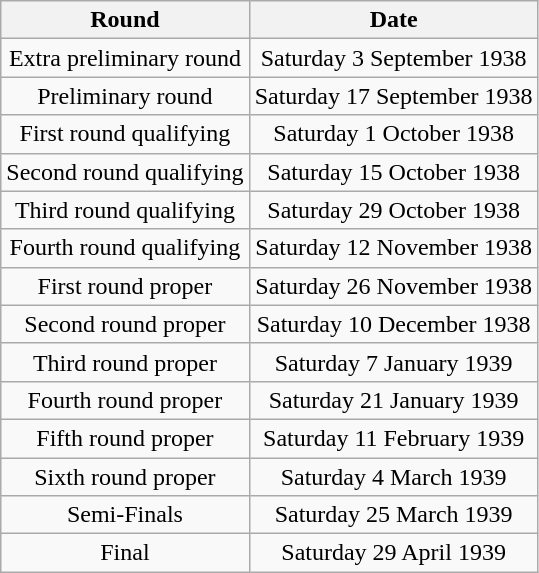<table class="wikitable" style="text-align: center">
<tr>
<th>Round</th>
<th>Date</th>
</tr>
<tr>
<td>Extra preliminary round</td>
<td>Saturday 3 September 1938</td>
</tr>
<tr>
<td>Preliminary round</td>
<td>Saturday 17 September 1938</td>
</tr>
<tr>
<td>First round qualifying</td>
<td>Saturday 1 October 1938</td>
</tr>
<tr>
<td>Second round qualifying</td>
<td>Saturday 15 October 1938</td>
</tr>
<tr>
<td>Third round qualifying</td>
<td>Saturday 29 October 1938</td>
</tr>
<tr>
<td>Fourth round qualifying</td>
<td>Saturday 12 November 1938</td>
</tr>
<tr>
<td>First round proper</td>
<td>Saturday 26 November 1938</td>
</tr>
<tr>
<td>Second round proper</td>
<td>Saturday 10 December 1938</td>
</tr>
<tr>
<td>Third round proper</td>
<td>Saturday 7 January 1939</td>
</tr>
<tr>
<td>Fourth round proper</td>
<td>Saturday 21 January 1939</td>
</tr>
<tr>
<td>Fifth round proper</td>
<td>Saturday 11 February 1939</td>
</tr>
<tr>
<td>Sixth round proper</td>
<td>Saturday 4 March 1939</td>
</tr>
<tr>
<td>Semi-Finals</td>
<td>Saturday 25 March 1939</td>
</tr>
<tr>
<td>Final</td>
<td>Saturday 29 April 1939</td>
</tr>
</table>
